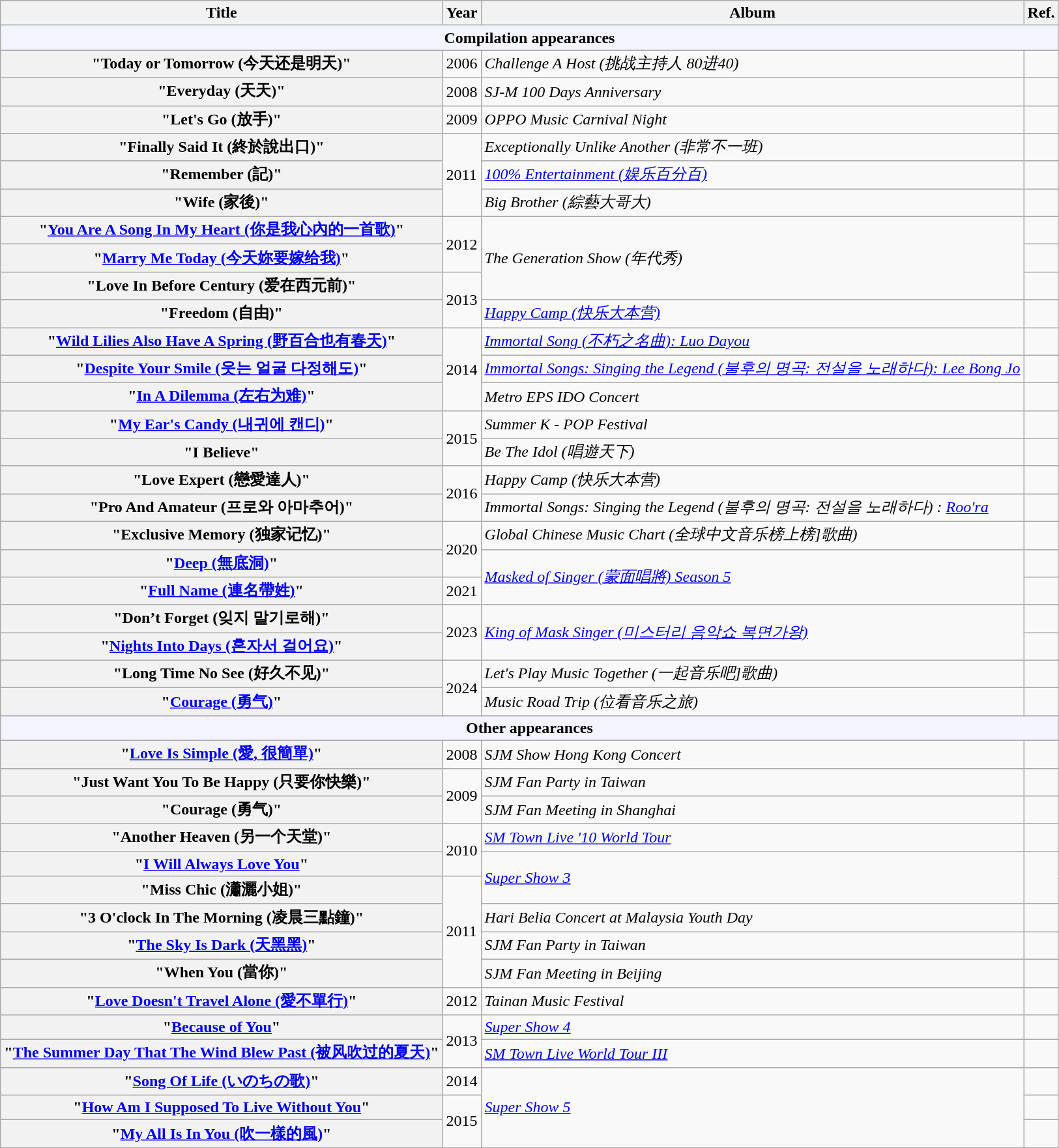<table class="wikitable plainrowheaders sortable">
<tr>
<th>Title</th>
<th>Year</th>
<th>Album</th>
<th>Ref.</th>
</tr>
<tr>
<td colspan="4" align="center" style="background:#F4F4FF"><strong>Compilation appearances</strong></td>
</tr>
<tr>
<th scope=row>"Today or Tomorrow (今天还是明天)"</th>
<td>2006</td>
<td><em>Challenge A Host (挑战主持人 80进40)</em></td>
<td></td>
</tr>
<tr>
<th scope=row>"Everyday (天天)"</th>
<td rowspan="1">2008</td>
<td><em>SJ-M 100 Days Anniversary</em></td>
<td></td>
</tr>
<tr>
<th scope=row>"Let's Go (放手)"</th>
<td rowspan="1">2009</td>
<td><em>OPPO Music Carnival Night</em></td>
<td></td>
</tr>
<tr>
<th scope=row>"Finally Said It (終於說出口)"</th>
<td rowspan="3">2011</td>
<td rowspan="1"><em>Exceptionally Unlike Another (非常不一班)</em></td>
<td></td>
</tr>
<tr>
<th scope=row>"Remember (記)"</th>
<td rowspan="1"><em><a href='#'>100% Entertainment (娱乐百分百)</a></em></td>
<td></td>
</tr>
<tr>
<th scope=row>"Wife (家後)"</th>
<td><em>Big Brother (綜藝大哥大)</em></td>
<td></td>
</tr>
<tr>
<th scope=row>"<a href='#'>You Are A Song In My Heart (你是我心內的一首歌)</a>"<br></th>
<td rowspan="2">2012</td>
<td rowspan="3"><em>The Generation Show (年代秀)</em></td>
<td></td>
</tr>
<tr>
<th scope=row>"<a href='#'>Marry Me Today (今天妳要嫁给我)</a>"<br></th>
<td></td>
</tr>
<tr>
<th scope=row>"Love In Before Century (爱在西元前)"<br></th>
<td rowspan="2">2013</td>
<td></td>
</tr>
<tr>
<th scope=row>"Freedom (自由)"<br></th>
<td><em><a href='#'>Happy Camp (快乐大本营)</a></em></td>
<td></td>
</tr>
<tr>
<th scope=row>"<a href='#'>Wild Lilies Also Have A Spring (野百合也有春天)</a>"</th>
<td rowspan="3">2014</td>
<td><em><a href='#'>Immortal Song (不朽之名曲): Luo Dayou</a></em></td>
<td></td>
</tr>
<tr>
<th scope=row>"<a href='#'>Despite Your Smile (웃는 얼굴 다정해도)</a>"<br></th>
<td><em><a href='#'>Immortal Songs: Singing the Legend (불후의 명곡: 전설을 노래하다): Lee Bong Jo</a></em></td>
<td></td>
</tr>
<tr>
<th scope=row>"<a href='#'>In A Dilemma (左右为难)</a>"<br></th>
<td><em>Metro EPS IDO Concert</em></td>
<td></td>
</tr>
<tr>
<th scope=row>"<a href='#'>My Ear's Candy (내귀에 캔디)</a>"<br></th>
<td rowspan="2">2015</td>
<td><em>Summer K - POP Festival</em></td>
<td></td>
</tr>
<tr>
<th scope=row>"I Believe"<br></th>
<td><em>Be The Idol (唱遊天下)</em></td>
<td></td>
</tr>
<tr>
<th scope=row>"Love Expert (戀愛達人)"<br></th>
<td rowspan="2">2016</td>
<td><em>Happy Camp (快乐大本营)</em></td>
<td></td>
</tr>
<tr>
<th scope=row>"Pro And Amateur (프로와 아마추어)"<br></th>
<td><em>Immortal Songs: Singing the Legend (불후의 명곡: 전설을 노래하다) : <a href='#'>Roo'ra</a></em></td>
<td></td>
</tr>
<tr>
<th scope=row>"Exclusive Memory (独家记忆)"</th>
<td rowspan="2">2020</td>
<td><em>Global Chinese Music Chart (全球中文音乐榜上榜]歌曲)</em></td>
<td></td>
</tr>
<tr>
<th scope=row>"<a href='#'>Deep (無底洞)</a>"</th>
<td rowspan="2"><em><a href='#'>Masked of Singer (蒙面唱將) Season 5</a></em></td>
<td></td>
</tr>
<tr>
<th scope=row>"<a href='#'>Full Name (連名帶姓)</a>"</th>
<td rowspan="1">2021</td>
<td></td>
</tr>
<tr>
<th scope=row>"Don’t Forget (잊지 말기로해)"</th>
<td rowspan="2">2023</td>
<td rowspan="2"><em><a href='#'> King of Mask Singer (미스터리 음악쇼 복면가왕)</a></em></td>
<td></td>
</tr>
<tr>
<th scope=row>"<a href='#'>Nights Into Days (혼자서 걸어요)</a>"</th>
<td></td>
</tr>
<tr>
<th scope=row>"Long Time No See (好久不见)"</th>
<td rowspan="2">2024</td>
<td><em>Let's Play Music Together (一起音乐吧]歌曲)</em></td>
<td></td>
</tr>
<tr>
<th scope=row>"<a href='#'>Courage (勇气)</a>"</th>
<td><em>Music Road Trip (位看音乐之旅)</em></td>
<td></td>
</tr>
<tr>
<td colspan="4" align="center" style="background:#F4F4FF"><strong>Other appearances</strong></td>
</tr>
<tr>
<th scope=row>"<a href='#'>Love Is Simple (愛, 很簡單)</a>"<br></th>
<td>2008</td>
<td><em>SJM Show Hong Kong Concert</em></td>
<td></td>
</tr>
<tr>
<th scope=row>"Just Want You To Be Happy (只要你快樂)"</th>
<td rowspan="2">2009</td>
<td><em>SJM Fan Party in Taiwan</em></td>
<td></td>
</tr>
<tr>
<th scope=row>"Courage (勇气)"</th>
<td><em>SJM Fan Meeting in Shanghai</em></td>
<td></td>
</tr>
<tr>
<th scope=row>"Another Heaven (另一个天堂)"<br></th>
<td rowspan="2">2010</td>
<td><em><a href='#'>SM Town Live '10 World Tour</a></em></td>
<td></td>
</tr>
<tr>
<th scope=row>"<a href='#'>I Will Always Love You</a>"</th>
<td rowspan="2"><em><a href='#'>Super Show 3</a></em></td>
<td rowspan="2"></td>
</tr>
<tr>
<th scope=row>"Miss Chic (瀟灑小姐)"</th>
<td rowspan="4">2011</td>
</tr>
<tr>
<th scope=row>"3 O'clock In The Morning (凌晨三點鐘)"</th>
<td><em>Hari Belia Concert at Malaysia Youth Day</em></td>
<td></td>
</tr>
<tr>
<th scope=row>"<a href='#'>The Sky Is Dark (天黑黑)</a>"</th>
<td><em>SJM Fan Party in Taiwan</em></td>
<td></td>
</tr>
<tr>
<th scope=row>"When You (當你)"</th>
<td><em>SJM Fan Meeting in Beijing</em></td>
<td></td>
</tr>
<tr>
<th scope=row>"<a href='#'>Love Doesn't Travel Alone (愛不單行)</a>"<br></th>
<td rowspan="1">2012</td>
<td><em>Tainan Music Festival</em></td>
<td></td>
</tr>
<tr>
<th scope=row>"<a href='#'>Because of You</a>"</th>
<td rowspan="2">2013</td>
<td><em><a href='#'>Super Show 4</a></em></td>
<td></td>
</tr>
<tr>
<th scope=row>"<a href='#'>The Summer Day That The Wind Blew Past (被风吹过的夏天)</a>"<br></th>
<td><em><a href='#'>SM Town Live World Tour III</a></em></td>
<td></td>
</tr>
<tr>
<th scope=row>"<a href='#'>Song Of Life (いのちの歌)</a>"<br></th>
<td rowspan="1">2014</td>
<td rowspan="3"><em><a href='#'>Super Show 5</a></em></td>
<td></td>
</tr>
<tr>
<th scope=row>"<a href='#'>How Am I Supposed To Live Without You</a>"<br></th>
<td rowspan="2">2015</td>
<td></td>
</tr>
<tr>
<th scope=row>"<a href='#'>My All Is In You (吹一樣的風)</a>"<br></th>
<td></td>
</tr>
</table>
